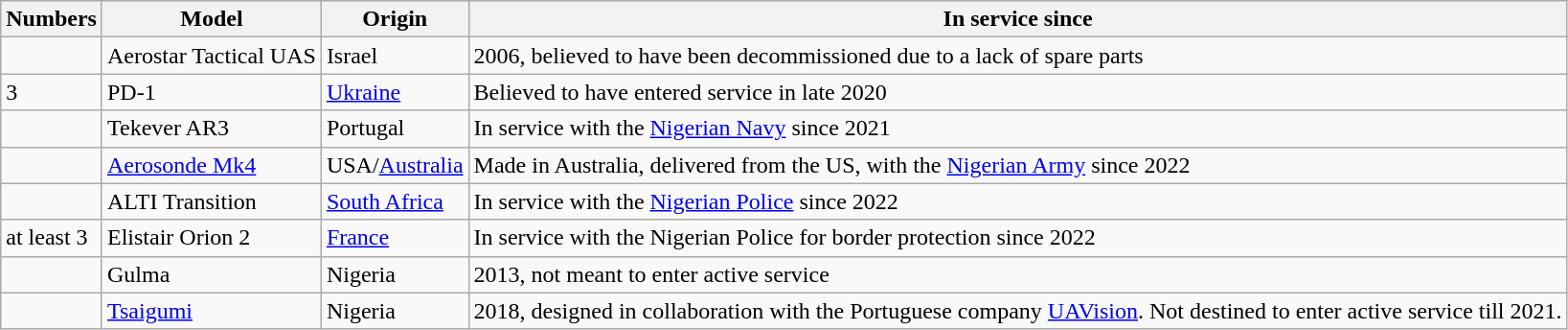<table class="wikitable">
<tr>
<th>Numbers</th>
<th>Model</th>
<th>Origin</th>
<th>In service since</th>
</tr>
<tr>
<td></td>
<td>Aerostar Tactical UAS</td>
<td>Israel</td>
<td>2006, believed to have been decommissioned due to a lack of spare parts</td>
</tr>
<tr>
<td>3</td>
<td>PD-1</td>
<td><a href='#'>Ukraine</a></td>
<td>Believed to have entered service in late 2020</td>
</tr>
<tr>
<td></td>
<td>Tekever AR3</td>
<td>Portugal</td>
<td>In service with the <a href='#'>Nigerian Navy</a> since 2021</td>
</tr>
<tr>
<td></td>
<td><a href='#'>Aerosonde Mk4</a></td>
<td>USA/<a href='#'>Australia</a></td>
<td>Made in Australia, delivered from the US, with the <a href='#'>Nigerian Army</a> since 2022</td>
</tr>
<tr>
<td></td>
<td>ALTI Transition</td>
<td><a href='#'>South Africa</a></td>
<td>In service with the <a href='#'>Nigerian Police</a> since 2022</td>
</tr>
<tr>
<td>at least 3</td>
<td>Elistair Orion 2</td>
<td><a href='#'>France</a></td>
<td>In service with the Nigerian Police for border protection since 2022</td>
</tr>
<tr>
<td></td>
<td>Gulma</td>
<td>Nigeria</td>
<td>2013, not meant to enter active service</td>
</tr>
<tr>
<td></td>
<td><a href='#'>Tsaigumi</a></td>
<td>Nigeria</td>
<td>2018, designed in collaboration with the Portuguese company <a href='#'>UAVision</a>. Not destined to enter active service till 2021.</td>
</tr>
</table>
